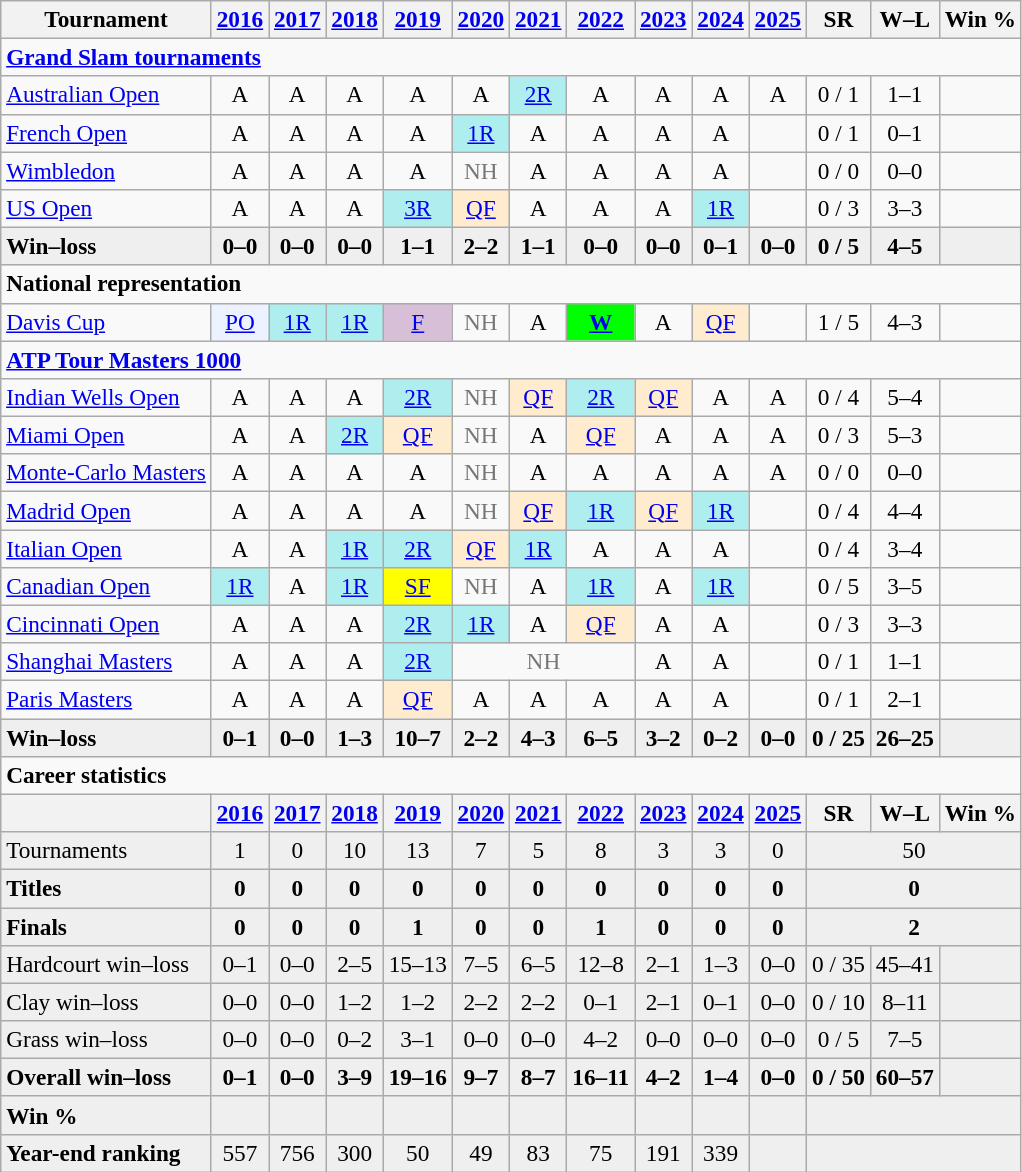<table class=wikitable style=text-align:center;font-size:97%>
<tr>
<th>Tournament</th>
<th><a href='#'>2016</a></th>
<th><a href='#'>2017</a></th>
<th><a href='#'>2018</a></th>
<th><a href='#'>2019</a></th>
<th><a href='#'>2020</a></th>
<th><a href='#'>2021</a></th>
<th><a href='#'>2022</a></th>
<th><a href='#'>2023</a></th>
<th><a href='#'>2024</a></th>
<th><a href='#'>2025</a></th>
<th>SR</th>
<th>W–L</th>
<th>Win %</th>
</tr>
<tr>
<td colspan="14" style="text-align:left"><strong><a href='#'>Grand Slam tournaments</a></strong></td>
</tr>
<tr>
<td style=text-align:left><a href='#'>Australian Open</a></td>
<td>A</td>
<td>A</td>
<td>A</td>
<td>A</td>
<td>A</td>
<td bgcolor=afeeee><a href='#'>2R</a></td>
<td>A</td>
<td>A</td>
<td>A</td>
<td>A</td>
<td>0 / 1</td>
<td>1–1</td>
<td></td>
</tr>
<tr>
<td style=text-align:left><a href='#'>French Open</a></td>
<td>A</td>
<td>A</td>
<td>A</td>
<td>A</td>
<td bgcolor=afeeee><a href='#'>1R</a></td>
<td>A</td>
<td>A</td>
<td>A</td>
<td>A</td>
<td></td>
<td>0 / 1</td>
<td>0–1</td>
<td></td>
</tr>
<tr>
<td style=text-align:left><a href='#'>Wimbledon</a></td>
<td>A</td>
<td>A</td>
<td>A</td>
<td>A</td>
<td style=color:#767676>NH</td>
<td>A</td>
<td>A</td>
<td>A</td>
<td>A</td>
<td></td>
<td>0 / 0</td>
<td>0–0</td>
<td></td>
</tr>
<tr>
<td style=text-align:left><a href='#'>US Open</a></td>
<td>A</td>
<td>A</td>
<td>A</td>
<td bgcolor=afeeee><a href='#'>3R</a></td>
<td bgcolor=ffebcd><a href='#'>QF</a></td>
<td>A</td>
<td>A</td>
<td>A</td>
<td bgcolor=afeeee><a href='#'>1R</a></td>
<td></td>
<td>0 / 3</td>
<td>3–3</td>
<td></td>
</tr>
<tr style="font-weight:bold;background:#efefef">
<td style="text-align:left">Win–loss</td>
<td>0–0</td>
<td>0–0</td>
<td>0–0</td>
<td>1–1</td>
<td>2–2</td>
<td>1–1</td>
<td>0–0</td>
<td>0–0</td>
<td>0–1</td>
<td>0–0</td>
<td>0 / 5</td>
<td>4–5</td>
<td></td>
</tr>
<tr>
<td colspan="14" style="text-align:left"><strong>National representation</strong></td>
</tr>
<tr>
<td style=text-align:left><a href='#'>Davis Cup</a></td>
<td bgcolor=ecf2ff><a href='#'>PO</a></td>
<td bgcolor=afeeee><a href='#'>1R</a></td>
<td bgcolor=afeeee><a href='#'>1R</a></td>
<td bgcolor=thistle><a href='#'>F</a></td>
<td style=color:#767676>NH</td>
<td>A</td>
<td bgcolor=lime><strong><a href='#'>W</a></strong></td>
<td>A</td>
<td bgcolor=ffebcd><a href='#'>QF</a></td>
<td></td>
<td>1 / 5</td>
<td>4–3</td>
<td></td>
</tr>
<tr>
<td colspan="14" style="text-align:left"><strong><a href='#'>ATP Tour Masters 1000</a></strong></td>
</tr>
<tr>
<td style=text-align:left><a href='#'>Indian Wells Open</a></td>
<td>A</td>
<td>A</td>
<td>A</td>
<td bgcolor=afeeee><a href='#'>2R</a></td>
<td style="color:#767676">NH</td>
<td bgcolor=ffebcd><a href='#'>QF</a></td>
<td bgcolor=afeeee><a href='#'>2R</a></td>
<td bgcolor=ffebcd><a href='#'>QF</a></td>
<td>A</td>
<td>A</td>
<td>0 / 4</td>
<td>5–4</td>
<td></td>
</tr>
<tr>
<td style=text-align:left><a href='#'>Miami Open</a></td>
<td>A</td>
<td>A</td>
<td bgcolor=afeeee><a href='#'>2R</a></td>
<td bgcolor=ffebcd><a href='#'>QF</a></td>
<td style=color:#767676>NH</td>
<td>A</td>
<td bgcolor=ffebcd><a href='#'>QF</a></td>
<td>A</td>
<td>A</td>
<td>A</td>
<td>0 / 3</td>
<td>5–3</td>
<td></td>
</tr>
<tr>
<td style=text-align:left><a href='#'>Monte-Carlo Masters</a></td>
<td>A</td>
<td>A</td>
<td>A</td>
<td>A</td>
<td style=color:#767676>NH</td>
<td>A</td>
<td>A</td>
<td>A</td>
<td>A</td>
<td>A</td>
<td>0 / 0</td>
<td>0–0</td>
<td></td>
</tr>
<tr>
<td style=text-align:left><a href='#'>Madrid Open</a></td>
<td>A</td>
<td>A</td>
<td>A</td>
<td>A</td>
<td style=color:#767676>NH</td>
<td bgcolor=ffebcd><a href='#'>QF</a></td>
<td bgcolor=afeeee><a href='#'>1R</a></td>
<td bgcolor=ffebcd><a href='#'>QF</a></td>
<td bgcolor=afeeee><a href='#'>1R</a></td>
<td></td>
<td>0 / 4</td>
<td>4–4</td>
<td></td>
</tr>
<tr>
<td style=text-align:left><a href='#'>Italian Open</a></td>
<td>A</td>
<td>A</td>
<td bgcolor=afeeee><a href='#'>1R</a></td>
<td bgcolor=afeeee><a href='#'>2R</a></td>
<td bgcolor=ffebcd><a href='#'>QF</a></td>
<td bgcolor=afeeee><a href='#'>1R</a></td>
<td>A</td>
<td>A</td>
<td>A</td>
<td></td>
<td>0 / 4</td>
<td>3–4</td>
<td></td>
</tr>
<tr>
<td style=text-align:left><a href='#'>Canadian Open</a></td>
<td bgcolor=afeeee><a href='#'>1R</a></td>
<td>A</td>
<td bgcolor=afeeee><a href='#'>1R</a></td>
<td bgcolor=yellow><a href='#'>SF</a></td>
<td style=color:#767676>NH</td>
<td>A</td>
<td bgcolor=afeeee><a href='#'>1R</a></td>
<td>A</td>
<td bgcolor=afeeee><a href='#'>1R</a></td>
<td></td>
<td>0 / 5</td>
<td>3–5</td>
<td></td>
</tr>
<tr>
<td style=text-align:left><a href='#'>Cincinnati Open</a></td>
<td>A</td>
<td>A</td>
<td>A</td>
<td bgcolor=afeeee><a href='#'>2R</a></td>
<td bgcolor=afeeee><a href='#'>1R</a></td>
<td>A</td>
<td bgcolor=ffebcd><a href='#'>QF</a></td>
<td>A</td>
<td>A</td>
<td></td>
<td>0 / 3</td>
<td>3–3</td>
<td></td>
</tr>
<tr>
<td style=text-align:left><a href='#'>Shanghai Masters</a></td>
<td>A</td>
<td>A</td>
<td>A</td>
<td bgcolor=afeeee><a href='#'>2R</a></td>
<td colspan=3 style=color:#767676>NH</td>
<td>A</td>
<td>A</td>
<td></td>
<td>0 / 1</td>
<td>1–1</td>
<td></td>
</tr>
<tr>
<td style=text-align:left><a href='#'>Paris Masters</a></td>
<td>A</td>
<td>A</td>
<td>A</td>
<td bgcolor=ffebcd><a href='#'>QF</a></td>
<td>A</td>
<td>A</td>
<td>A</td>
<td>A</td>
<td>A</td>
<td></td>
<td>0 / 1</td>
<td>2–1</td>
<td></td>
</tr>
<tr style=font-weight:bold;background:#efefef>
<td style=text-align:left>Win–loss</td>
<td>0–1</td>
<td>0–0</td>
<td>1–3</td>
<td>10–7</td>
<td>2–2</td>
<td>4–3</td>
<td>6–5</td>
<td>3–2</td>
<td>0–2</td>
<td>0–0</td>
<td>0 / 25</td>
<td>26–25</td>
<td></td>
</tr>
<tr>
<td colspan="14" style="text-align:left"><strong>Career statistics</strong></td>
</tr>
<tr>
<th></th>
<th><a href='#'>2016</a></th>
<th><a href='#'>2017</a></th>
<th><a href='#'>2018</a></th>
<th><a href='#'>2019</a></th>
<th><a href='#'>2020</a></th>
<th><a href='#'>2021</a></th>
<th><a href='#'>2022</a></th>
<th><a href='#'>2023</a></th>
<th><a href='#'>2024</a></th>
<th><a href='#'>2025</a></th>
<th>SR</th>
<th>W–L</th>
<th>Win %</th>
</tr>
<tr style=background:#efefef>
<td style=text-align:left>Tournaments</td>
<td>1</td>
<td>0</td>
<td>10</td>
<td>13</td>
<td>7</td>
<td>5</td>
<td>8</td>
<td>3</td>
<td>3</td>
<td>0</td>
<td colspan=3>50</td>
</tr>
<tr style=font-weight:bold;background:#efefef>
<td style=text-align:left>Titles</td>
<td>0</td>
<td>0</td>
<td>0</td>
<td>0</td>
<td>0</td>
<td>0</td>
<td>0</td>
<td>0</td>
<td>0</td>
<td>0</td>
<td colspan=3>0</td>
</tr>
<tr style=font-weight:bold;background:#efefef>
<td style=text-align:left>Finals</td>
<td>0</td>
<td>0</td>
<td>0</td>
<td>1</td>
<td>0</td>
<td>0</td>
<td>1</td>
<td>0</td>
<td>0</td>
<td>0</td>
<td colspan=3>2</td>
</tr>
<tr style=background:#efefef>
<td style=text-align:left>Hardcourt win–loss</td>
<td>0–1</td>
<td>0–0</td>
<td>2–5</td>
<td>15–13</td>
<td>7–5</td>
<td>6–5</td>
<td>12–8</td>
<td>2–1</td>
<td>1–3</td>
<td>0–0</td>
<td>0 / 35</td>
<td>45–41</td>
<td></td>
</tr>
<tr style=background:#efefef>
<td style=text-align:left>Clay win–loss</td>
<td>0–0</td>
<td>0–0</td>
<td>1–2</td>
<td>1–2</td>
<td>2–2</td>
<td>2–2</td>
<td>0–1</td>
<td>2–1</td>
<td>0–1</td>
<td>0–0</td>
<td>0 / 10</td>
<td>8–11</td>
<td></td>
</tr>
<tr style=background:#efefef>
<td style=text-align:left>Grass win–loss</td>
<td>0–0</td>
<td>0–0</td>
<td>0–2</td>
<td>3–1</td>
<td>0–0</td>
<td>0–0</td>
<td>4–2</td>
<td>0–0</td>
<td>0–0</td>
<td>0–0</td>
<td>0 / 5</td>
<td>7–5</td>
<td></td>
</tr>
<tr style=font-weight:bold;background:#efefef>
<td style=text-align:left>Overall win–loss</td>
<td>0–1</td>
<td>0–0</td>
<td>3–9</td>
<td>19–16</td>
<td>9–7</td>
<td>8–7</td>
<td>16–11</td>
<td>4–2</td>
<td>1–4</td>
<td>0–0</td>
<td>0 / 50</td>
<td>60–57</td>
<td></td>
</tr>
<tr style=background:#efefef>
<td style=text-align:left><strong>Win %</strong></td>
<td></td>
<td></td>
<td></td>
<td></td>
<td></td>
<td></td>
<td></td>
<td></td>
<td></td>
<td></td>
<td colspan=3><strong></strong></td>
</tr>
<tr style=background:#efefef>
<td style=text-align:left><strong>Year-end ranking</strong></td>
<td>557</td>
<td>756</td>
<td>300</td>
<td>50</td>
<td>49</td>
<td>83</td>
<td>75</td>
<td>191</td>
<td>339</td>
<td></td>
<td colspan=3></td>
</tr>
</table>
